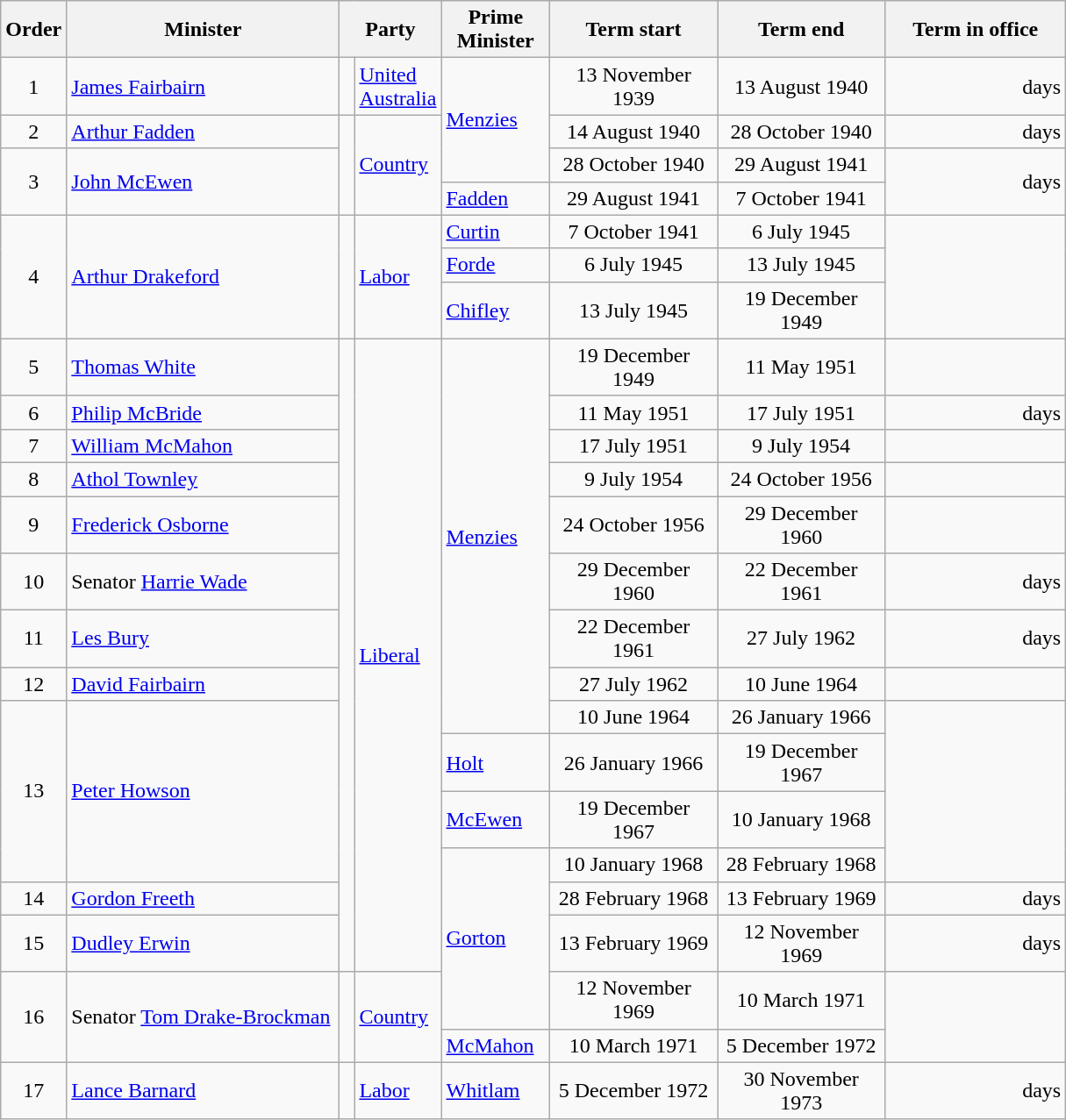<table class="wikitable">
<tr>
<th width=5>Order</th>
<th width=200>Minister</th>
<th width=70 colspan=2>Party</th>
<th width=75>Prime Minister</th>
<th width=120>Term start</th>
<th width=120>Term end</th>
<th width=130>Term in office</th>
</tr>
<tr>
<td align=center>1</td>
<td><a href='#'>James Fairbairn</a> </td>
<td> </td>
<td><a href='#'>United<br>Australia</a></td>
<td rowspan=3><a href='#'>Menzies</a></td>
<td align=center>13 November 1939</td>
<td align=center>13 August 1940</td>
<td align=right> days</td>
</tr>
<tr>
<td align=center>2</td>
<td><a href='#'>Arthur Fadden</a> </td>
<td rowspan=3 ></td>
<td rowspan=3><a href='#'>Country</a></td>
<td align=center>14 August 1940</td>
<td align=center>28 October 1940</td>
<td align=right> days</td>
</tr>
<tr>
<td rowspan=2 align=center>3</td>
<td rowspan=2><a href='#'>John McEwen</a> </td>
<td align=center>28 October 1940</td>
<td align=center>29 August 1941</td>
<td rowspan=2 align=right> days</td>
</tr>
<tr>
<td><a href='#'>Fadden</a></td>
<td align=center>29 August 1941</td>
<td align=center>7 October 1941</td>
</tr>
<tr>
<td rowspan=3 align=center>4</td>
<td rowspan=3><a href='#'>Arthur Drakeford</a> </td>
<td rowspan=3 ></td>
<td rowspan=3><a href='#'>Labor</a></td>
<td><a href='#'>Curtin</a></td>
<td align=center>7 October 1941</td>
<td align=center>6 July 1945</td>
<td rowspan=3 align=right><strong></strong></td>
</tr>
<tr>
<td><a href='#'>Forde</a></td>
<td align=center>6 July 1945</td>
<td align=center>13 July 1945</td>
</tr>
<tr>
<td><a href='#'>Chifley</a></td>
<td align=center>13 July 1945</td>
<td align=center>19 December 1949</td>
</tr>
<tr>
<td align=center>5</td>
<td><a href='#'>Thomas White</a> </td>
<td rowspan=14 ></td>
<td rowspan=14><a href='#'>Liberal</a></td>
<td rowspan=9><a href='#'>Menzies</a></td>
<td align=center>19 December 1949</td>
<td align=center>11 May 1951</td>
<td align=right></td>
</tr>
<tr>
<td align=center>6</td>
<td><a href='#'>Philip McBride</a> </td>
<td align=center>11 May 1951</td>
<td align=center>17 July 1951</td>
<td align=right> days</td>
</tr>
<tr>
<td align=center>7</td>
<td><a href='#'>William McMahon</a> </td>
<td align=center>17 July 1951</td>
<td align=center>9 July 1954</td>
<td align=right></td>
</tr>
<tr>
<td align=center>8</td>
<td><a href='#'>Athol Townley</a> </td>
<td align=center>9 July 1954</td>
<td align=center>24 October 1956</td>
<td align=right></td>
</tr>
<tr>
<td align=center>9</td>
<td><a href='#'>Frederick Osborne</a> </td>
<td align=center>24 October 1956</td>
<td align=center>29 December 1960</td>
<td align=right></td>
</tr>
<tr>
<td align=center>10</td>
<td>Senator <a href='#'>Harrie Wade</a></td>
<td align=center>29 December 1960</td>
<td align=center>22 December 1961</td>
<td align=right> days</td>
</tr>
<tr>
<td align=center>11</td>
<td><a href='#'>Les Bury</a> </td>
<td align=center>22 December 1961</td>
<td align=center>27 July 1962</td>
<td align=right> days</td>
</tr>
<tr>
<td align=center>12</td>
<td><a href='#'>David Fairbairn</a> </td>
<td align=center>27 July 1962</td>
<td align=center>10 June 1964</td>
<td align=right></td>
</tr>
<tr>
<td rowspan=4 align=center>13</td>
<td rowspan=4><a href='#'>Peter Howson</a> </td>
<td align=center>10 June 1964</td>
<td align=center>26 January 1966</td>
<td rowspan=4 align=right></td>
</tr>
<tr>
<td><a href='#'>Holt</a></td>
<td align=center>26 January 1966</td>
<td align=center>19 December 1967</td>
</tr>
<tr>
<td><a href='#'>McEwen</a></td>
<td align=center>19 December 1967</td>
<td align=center>10 January 1968</td>
</tr>
<tr>
<td rowspan=4><a href='#'>Gorton</a></td>
<td align=center>10 January 1968</td>
<td align=center>28 February 1968</td>
</tr>
<tr>
<td align=center>14</td>
<td><a href='#'>Gordon Freeth</a> </td>
<td align=center>28 February 1968</td>
<td align=center>13 February 1969</td>
<td align=right> days</td>
</tr>
<tr>
<td align=center>15</td>
<td><a href='#'>Dudley Erwin</a> </td>
<td align=center>13 February 1969</td>
<td align=center>12 November 1969</td>
<td align=right> days</td>
</tr>
<tr>
<td rowspan=2 align=center>16</td>
<td rowspan=2>Senator <a href='#'>Tom Drake-Brockman</a></td>
<td rowspan=2 ></td>
<td rowspan=2><a href='#'>Country</a></td>
<td align=center>12 November 1969</td>
<td align=center>10 March 1971</td>
<td rowspan=2 align=right></td>
</tr>
<tr>
<td><a href='#'>McMahon</a></td>
<td align=center>10 March 1971</td>
<td align=center>5 December 1972</td>
</tr>
<tr>
<td align=center>17</td>
<td><a href='#'>Lance Barnard</a> </td>
<td></td>
<td><a href='#'>Labor</a></td>
<td><a href='#'>Whitlam</a></td>
<td align=center>5 December 1972</td>
<td align=center>30 November 1973</td>
<td align=right> days</td>
</tr>
</table>
